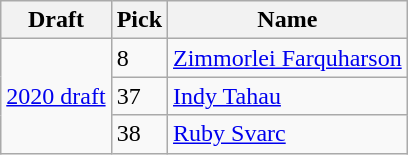<table class="wikitable plainrowheaders">
<tr>
<th scope="col"><strong>Draft</strong></th>
<th scope="col"><strong>Pick</strong></th>
<th scope="col"><strong>Name</strong></th>
</tr>
<tr>
<th rowspan= "3" style="font-weight: normal; background: #F9F9F9; text-align: left;"><a href='#'>2020 draft</a></th>
<td>8</td>
<td><a href='#'>Zimmorlei Farquharson</a></td>
</tr>
<tr>
<td>37</td>
<td><a href='#'>Indy Tahau</a></td>
</tr>
<tr>
<td>38</td>
<td><a href='#'>Ruby Svarc</a></td>
</tr>
</table>
